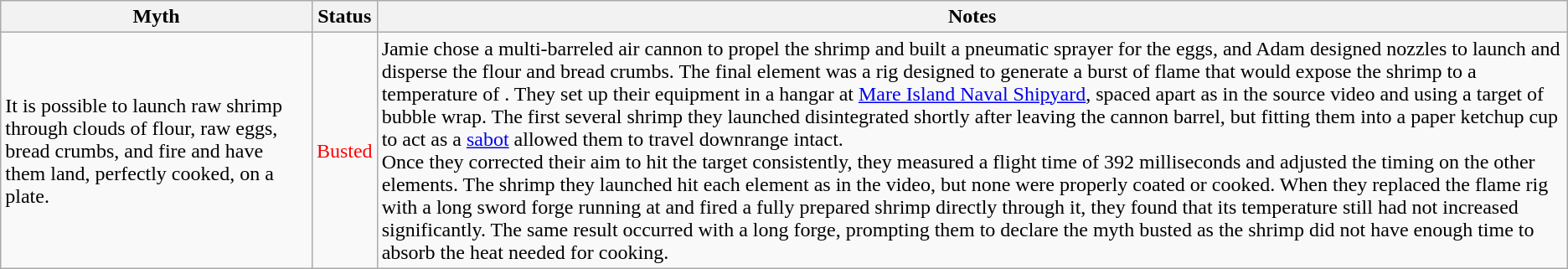<table class="wikitable plainrowheaders">
<tr>
<th scope"col">Myth</th>
<th scope"col">Status</th>
<th scope"col">Notes</th>
</tr>
<tr>
<td scope"row">It is possible to launch raw shrimp through clouds of flour, raw eggs, bread crumbs, and fire and have them land, perfectly cooked, on a plate.</td>
<td style="color:red">Busted</td>
<td>Jamie chose a multi-barreled air cannon to propel the shrimp and built a pneumatic sprayer for the eggs, and Adam designed nozzles to launch and disperse the flour and bread crumbs. The final element was a rig designed to generate a burst of flame that would expose the shrimp to a temperature of . They set up their equipment in a hangar at <a href='#'>Mare Island Naval Shipyard</a>, spaced apart as in the source video and using a target of bubble wrap. The first several shrimp they launched disintegrated shortly after leaving the cannon barrel, but fitting them into a paper ketchup cup to act as a <a href='#'>sabot</a> allowed them to travel downrange intact.<br>Once they corrected their aim to hit the target consistently, they measured a flight time of 392 milliseconds and adjusted the timing on the other elements. The shrimp they launched hit each element as in the video, but none were properly coated or cooked. When they replaced the flame rig with a  long sword forge running at  and fired a fully prepared shrimp directly through it, they found that its temperature still had not increased significantly. The same result occurred with a  long forge, prompting them to declare the myth busted as the shrimp did not have enough time to absorb the heat needed for cooking.</td>
</tr>
</table>
